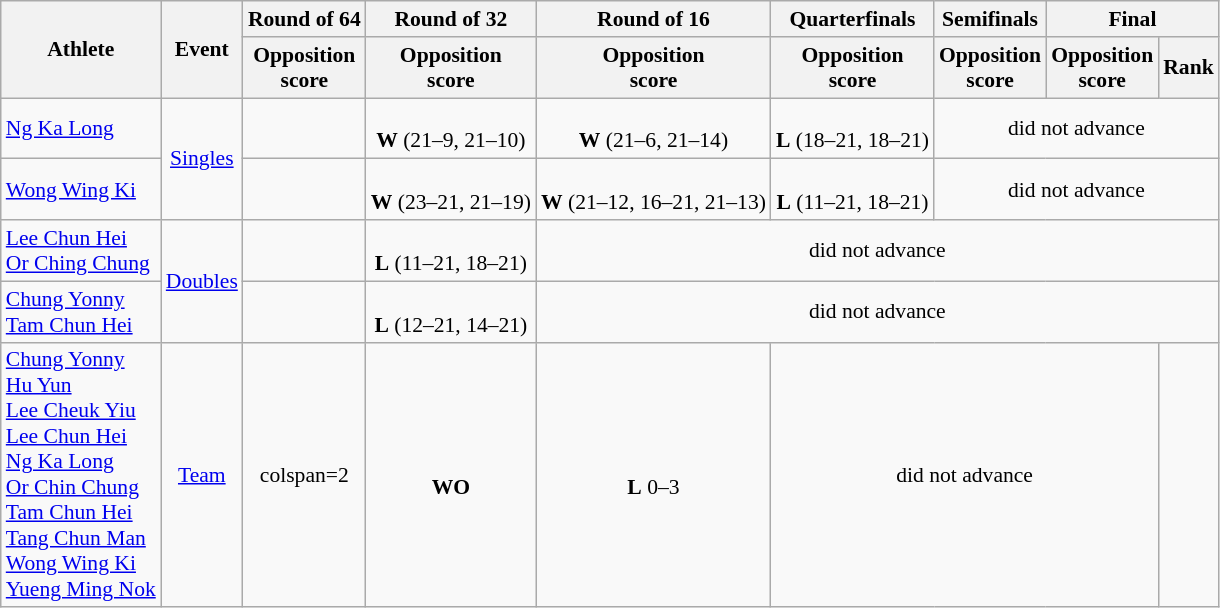<table class=wikitable style=font-size:90%;text-align:center>
<tr>
<th rowspan="2">Athlete</th>
<th rowspan="2">Event</th>
<th>Round of 64</th>
<th>Round of 32</th>
<th>Round of 16</th>
<th>Quarterfinals</th>
<th>Semifinals</th>
<th colspan="2">Final</th>
</tr>
<tr>
<th>Opposition<br> score</th>
<th>Opposition<br> score</th>
<th>Opposition<br> score</th>
<th>Opposition<br> score</th>
<th>Opposition<br> score</th>
<th>Opposition<br> score</th>
<th>Rank</th>
</tr>
<tr>
<td align=left><a href='#'>Ng Ka Long</a></td>
<td align=center rowspan=2><a href='#'>Singles</a></td>
<td></td>
<td><br><strong>W</strong> (21–9, 21–10)</td>
<td><br><strong>W</strong> (21–6, 21–14)</td>
<td><br><strong>L</strong> (18–21, 18–21)</td>
<td colspan=3>did not advance</td>
</tr>
<tr>
<td align=left><a href='#'>Wong Wing Ki</a></td>
<td></td>
<td><br><strong>W</strong> (23–21, 21–19)</td>
<td><br><strong>W</strong> (21–12, 16–21, 21–13)</td>
<td><br><strong>L</strong> (11–21, 18–21)</td>
<td colspan=3>did not advance</td>
</tr>
<tr>
<td align=left><a href='#'>Lee Chun Hei</a> <br> <a href='#'>Or Ching Chung</a></td>
<td align=center rowspan=2><a href='#'>Doubles</a></td>
<td></td>
<td><br><strong>L</strong> (11–21, 18–21)</td>
<td align=center colspan=5>did not advance</td>
</tr>
<tr>
<td align=left><a href='#'>Chung Yonny</a> <br> <a href='#'>Tam Chun Hei</a></td>
<td></td>
<td><br><strong>L</strong> (12–21, 14–21)</td>
<td align=center colspan=5>did not advance</td>
</tr>
<tr>
<td align=left><a href='#'>Chung Yonny</a> <br> <a href='#'>Hu Yun</a> <br> <a href='#'>Lee Cheuk Yiu</a> <br> <a href='#'>Lee Chun Hei</a> <br> <a href='#'>Ng Ka Long</a> <br> <a href='#'>Or Chin Chung</a> <br> <a href='#'>Tam Chun Hei</a> <br> <a href='#'>Tang Chun Man</a> <br> <a href='#'>Wong Wing Ki</a> <br> <a href='#'>Yueng Ming Nok</a></td>
<td align=center><a href='#'>Team</a></td>
<td>colspan=2 </td>
<td><br><strong>WO</strong></td>
<td><br><strong>L</strong> 0–3</td>
<td colspan="3">did not advance</td>
</tr>
</table>
